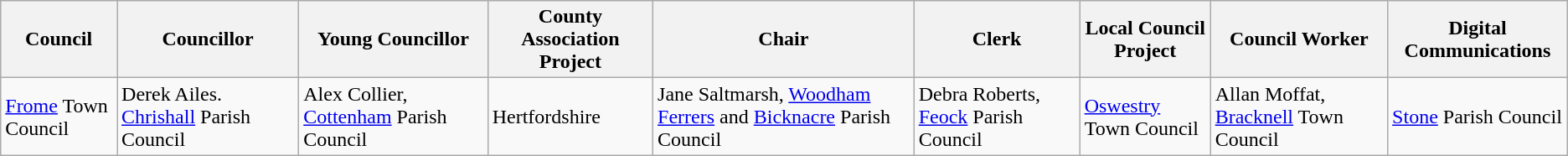<table class="wikitable">
<tr>
<th>Council</th>
<th>Councillor</th>
<th>Young Councillor</th>
<th>County Association Project</th>
<th>Chair</th>
<th>Clerk</th>
<th>Local Council Project</th>
<th>Council Worker</th>
<th>Digital Communications</th>
</tr>
<tr>
<td><a href='#'>Frome</a> Town Council</td>
<td>Derek Ailes. <a href='#'>Chrishall</a> Parish Council</td>
<td>Alex Collier, <a href='#'>Cottenham</a> Parish Council</td>
<td>Hertfordshire</td>
<td>Jane Saltmarsh, <a href='#'>Woodham Ferrers</a> and <a href='#'>Bicknacre</a> Parish Council</td>
<td>Debra Roberts, <a href='#'> Feock</a> Parish Council</td>
<td><a href='#'>Oswestry</a> Town Council</td>
<td>Allan Moffat, <a href='#'>Bracknell</a> Town Council</td>
<td><a href='#'> Stone</a> Parish Council</td>
</tr>
</table>
